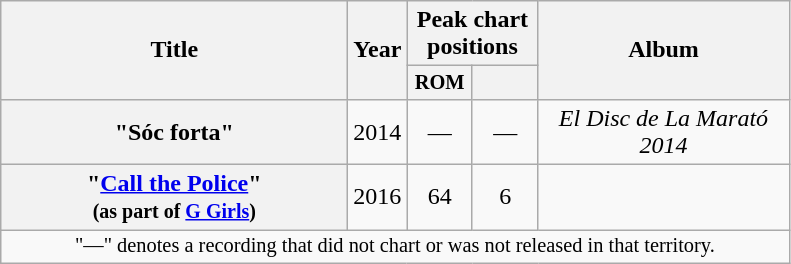<table class="wikitable plainrowheaders" style="text-align:center;">
<tr>
<th scope="col" rowspan="2" style="width:14em;">Title</th>
<th scope="col" rowspan="2" style="width:1em;">Year</th>
<th scope="col" colspan="2" style="width:5em;">Peak chart positions</th>
<th scope="col" rowspan="2" style="width:10em;">Album</th>
</tr>
<tr>
<th scope="col" style="width:2.5em;font-size:85%;">ROM<br></th>
<th scope="col" style="width:2.5em;font-size:85%;"><a href='#'></a><br></th>
</tr>
<tr>
<th scope="row">"Sóc forta"</th>
<td>2014</td>
<td>—</td>
<td>—</td>
<td><em>El Disc de La Marató 2014</em></td>
</tr>
<tr>
<th scope="row">"<a href='#'>Call the Police</a>"<br><small>(as part of <a href='#'>G Girls</a>)</small></th>
<td>2016</td>
<td>64</td>
<td>6</td>
<td></td>
</tr>
<tr>
<td colspan="5" style="font-size:85%">"—" denotes a recording that did not chart or was not released in that territory.</td>
</tr>
</table>
